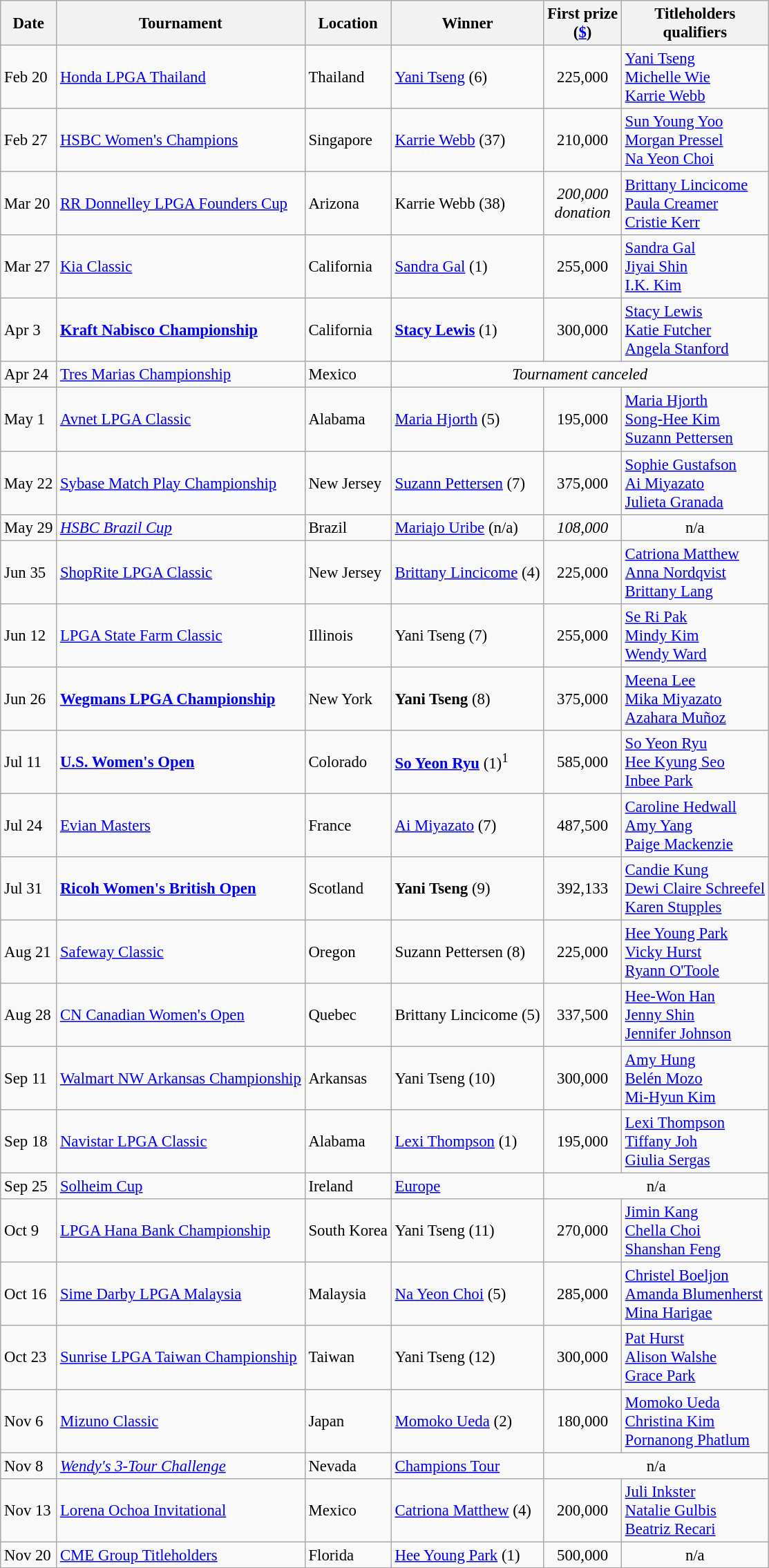<table class="wikitable sortable" style="font-size:95%;">
<tr>
<th>Date</th>
<th>Tournament</th>
<th>Location</th>
<th>Winner</th>
<th>First prize<br>(<a href='#'>$</a>)</th>
<th>Titleholders<br>qualifiers</th>
</tr>
<tr>
<td>Feb 20</td>
<td><a href='#'>Honda LPGA Thailand</a></td>
<td>Thailand</td>
<td> <a href='#'>Yani Tseng</a> (6)</td>
<td align=center>225,000</td>
<td> <a href='#'>Yani Tseng</a> <br>  <a href='#'>Michelle Wie</a> <br>  <a href='#'>Karrie Webb</a></td>
</tr>
<tr>
<td>Feb 27</td>
<td><a href='#'>HSBC Women's Champions</a></td>
<td>Singapore</td>
<td> <a href='#'>Karrie Webb</a> (37)</td>
<td align=center>210,000</td>
<td> <a href='#'>Sun Young Yoo</a> <br>  <a href='#'>Morgan Pressel</a> <br>  <a href='#'>Na Yeon Choi</a></td>
</tr>
<tr>
<td>Mar 20</td>
<td><a href='#'>RR Donnelley LPGA Founders Cup</a></td>
<td>Arizona</td>
<td> Karrie Webb (38)</td>
<td align=center><em>200,000<br>donation</em></td>
<td> <a href='#'>Brittany Lincicome</a> <br>  <a href='#'>Paula Creamer</a> <br>  <a href='#'>Cristie Kerr</a></td>
</tr>
<tr>
<td>Mar 27</td>
<td><a href='#'>Kia Classic</a></td>
<td>California</td>
<td> <a href='#'>Sandra Gal</a> (1)</td>
<td align=center>255,000</td>
<td> <a href='#'>Sandra Gal</a> <br>  <a href='#'>Jiyai Shin</a> <br>  <a href='#'>I.K. Kim</a></td>
</tr>
<tr>
<td>Apr 3</td>
<td><strong><a href='#'>Kraft Nabisco Championship</a></strong></td>
<td>California</td>
<td> <strong><a href='#'>Stacy Lewis</a></strong> (1)</td>
<td align=center>300,000</td>
<td> <a href='#'>Stacy Lewis</a> <br>  <a href='#'>Katie Futcher</a> <br>  <a href='#'>Angela Stanford</a></td>
</tr>
<tr>
<td>Apr 24</td>
<td><a href='#'>Tres Marias Championship</a></td>
<td>Mexico</td>
<td colspan=3 align=center><em>Tournament canceled</em> </td>
</tr>
<tr>
<td>May 1</td>
<td><a href='#'>Avnet LPGA Classic</a></td>
<td>Alabama</td>
<td> <a href='#'>Maria Hjorth</a> (5)</td>
<td align=center>195,000</td>
<td> <a href='#'>Maria Hjorth</a> <br>  <a href='#'>Song-Hee Kim</a> <br>  <a href='#'>Suzann Pettersen</a></td>
</tr>
<tr>
<td>May 22</td>
<td><a href='#'>Sybase Match Play Championship</a></td>
<td>New Jersey</td>
<td> <a href='#'>Suzann Pettersen</a> (7)</td>
<td align=center>375,000</td>
<td> <a href='#'>Sophie Gustafson</a> <br> <a href='#'>Ai Miyazato</a><br> <a href='#'>Julieta Granada</a></td>
</tr>
<tr>
<td>May 29</td>
<td><em><a href='#'>HSBC Brazil Cup</a></em></td>
<td>Brazil</td>
<td> <a href='#'>Mariajo Uribe</a> (n/a)</td>
<td align=center><em>108,000</em></td>
<td align=center>n/a</td>
</tr>
<tr>
<td>Jun 35</td>
<td><a href='#'>ShopRite LPGA Classic</a></td>
<td>New Jersey</td>
<td> <a href='#'>Brittany Lincicome</a> (4)</td>
<td align=center>225,000</td>
<td> <a href='#'>Catriona Matthew</a> <br> <a href='#'>Anna Nordqvist</a><br> <a href='#'>Brittany Lang</a></td>
</tr>
<tr>
<td>Jun 12</td>
<td><a href='#'>LPGA State Farm Classic</a></td>
<td>Illinois</td>
<td> Yani Tseng (7)</td>
<td align=center>255,000</td>
<td> <a href='#'>Se Ri Pak</a><br> <a href='#'>Mindy Kim</a><br> <a href='#'>Wendy Ward</a></td>
</tr>
<tr>
<td>Jun 26</td>
<td><strong><a href='#'>Wegmans LPGA Championship</a></strong></td>
<td>New York</td>
<td> <strong>Yani Tseng</strong> (8)</td>
<td align=center>375,000</td>
<td> <a href='#'>Meena Lee</a><br> <a href='#'>Mika Miyazato</a><br> <a href='#'>Azahara Muñoz</a></td>
</tr>
<tr>
<td>Jul 11</td>
<td><strong><a href='#'>U.S. Women's Open</a></strong></td>
<td>Colorado</td>
<td> <strong><a href='#'>So Yeon Ryu</a></strong> (1)<sup>1</sup></td>
<td align=center>585,000</td>
<td> <a href='#'>So Yeon Ryu</a><br> <a href='#'>Hee Kyung Seo</a><br> <a href='#'>Inbee Park</a></td>
</tr>
<tr>
<td>Jul 24</td>
<td><a href='#'>Evian Masters</a></td>
<td>France</td>
<td> <a href='#'>Ai Miyazato</a> (7)</td>
<td align=center>487,500</td>
<td> <a href='#'>Caroline Hedwall</a><br> <a href='#'>Amy Yang</a><br> <a href='#'>Paige Mackenzie</a></td>
</tr>
<tr>
<td>Jul 31</td>
<td><strong><a href='#'>Ricoh Women's British Open</a></strong></td>
<td>Scotland</td>
<td> <strong>Yani Tseng</strong> (9)</td>
<td align=center>392,133</td>
<td> <a href='#'>Candie Kung</a><br> <a href='#'>Dewi Claire Schreefel</a><br> <a href='#'>Karen Stupples</a></td>
</tr>
<tr>
<td>Aug 21</td>
<td><a href='#'>Safeway Classic</a></td>
<td>Oregon</td>
<td> Suzann Pettersen (8)</td>
<td align=center>225,000</td>
<td> <a href='#'>Hee Young Park</a><br> <a href='#'>Vicky Hurst</a><br> <a href='#'>Ryann O'Toole</a></td>
</tr>
<tr>
<td>Aug 28</td>
<td><a href='#'>CN Canadian Women's Open</a></td>
<td>Quebec</td>
<td> Brittany Lincicome (5)</td>
<td align=center>337,500</td>
<td> <a href='#'>Hee-Won Han</a><br> <a href='#'>Jenny Shin</a><br> <a href='#'>Jennifer Johnson</a></td>
</tr>
<tr>
<td>Sep 11</td>
<td><a href='#'>Walmart NW Arkansas Championship</a></td>
<td>Arkansas</td>
<td> Yani Tseng (10)</td>
<td align=center>300,000</td>
<td> <a href='#'>Amy Hung</a><br> <a href='#'>Belén Mozo</a><br> <a href='#'>Mi-Hyun Kim</a></td>
</tr>
<tr>
<td>Sep 18</td>
<td><a href='#'>Navistar LPGA Classic</a></td>
<td>Alabama</td>
<td> <a href='#'>Lexi Thompson</a> (1)</td>
<td align=center>195,000</td>
<td> <a href='#'>Lexi Thompson</a><br> <a href='#'>Tiffany Joh</a><br> <a href='#'>Giulia Sergas</a></td>
</tr>
<tr>
<td>Sep 25</td>
<td><a href='#'>Solheim Cup</a></td>
<td>Ireland</td>
<td> <a href='#'>Europe</a></td>
<td colspan=2 align=center>n/a</td>
</tr>
<tr>
<td>Oct 9</td>
<td><a href='#'>LPGA Hana Bank Championship</a></td>
<td>South Korea</td>
<td> Yani Tseng (11)</td>
<td align=center>270,000</td>
<td> <a href='#'>Jimin Kang</a><br> <a href='#'>Chella Choi</a><br> <a href='#'>Shanshan Feng</a></td>
</tr>
<tr>
<td>Oct 16</td>
<td><a href='#'>Sime Darby LPGA Malaysia</a></td>
<td>Malaysia</td>
<td> <a href='#'>Na Yeon Choi</a> (5)</td>
<td align=center>285,000</td>
<td> <a href='#'>Christel Boeljon</a> <br>  <a href='#'>Amanda Blumenherst</a> <br> <a href='#'>Mina Harigae</a></td>
</tr>
<tr>
<td>Oct 23</td>
<td><a href='#'>Sunrise LPGA Taiwan Championship</a></td>
<td>Taiwan</td>
<td> Yani Tseng (12)</td>
<td align=center>300,000</td>
<td> <a href='#'>Pat Hurst</a> <br>  <a href='#'>Alison Walshe</a> <br>  <a href='#'>Grace Park</a></td>
</tr>
<tr>
<td>Nov 6</td>
<td><a href='#'>Mizuno Classic</a></td>
<td>Japan</td>
<td> <a href='#'>Momoko Ueda</a> (2)</td>
<td align=center>180,000</td>
<td> <a href='#'>Momoko Ueda</a> <br>  <a href='#'>Christina Kim</a> <br>  <a href='#'>Pornanong Phatlum</a></td>
</tr>
<tr>
<td>Nov 8</td>
<td><em><a href='#'>Wendy's 3-Tour Challenge</a></em></td>
<td>Nevada</td>
<td><a href='#'>Champions Tour</a></td>
<td colspan=2 align=center>n/a</td>
</tr>
<tr>
<td>Nov 13</td>
<td><a href='#'>Lorena Ochoa Invitational</a></td>
<td>Mexico</td>
<td> <a href='#'>Catriona Matthew</a> (4)</td>
<td align=center>200,000</td>
<td> <a href='#'>Juli Inkster</a> <br>  <a href='#'>Natalie Gulbis</a> <br>  <a href='#'>Beatriz Recari</a></td>
</tr>
<tr>
<td>Nov 20</td>
<td><a href='#'>CME Group Titleholders</a></td>
<td>Florida</td>
<td> <a href='#'>Hee Young Park</a> (1)</td>
<td align=center>500,000</td>
<td align=center>n/a</td>
</tr>
</table>
